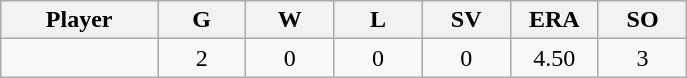<table class="wikitable sortable">
<tr>
<th bgcolor="#DDDDFF" width="16%">Player</th>
<th bgcolor="#DDDDFF" width="9%">G</th>
<th bgcolor="#DDDDFF" width="9%">W</th>
<th bgcolor="#DDDDFF" width="9%">L</th>
<th bgcolor="#DDDDFF" width="9%">SV</th>
<th bgcolor="#DDDDFF" width="9%">ERA</th>
<th bgcolor="#DDDDFF" width="9%">SO</th>
</tr>
<tr align="center">
<td></td>
<td>2</td>
<td>0</td>
<td>0</td>
<td>0</td>
<td>4.50</td>
<td>3</td>
</tr>
</table>
